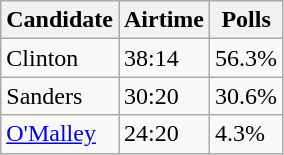<table class="wikitable sortable floatright">
<tr>
<th>Candidate</th>
<th>Airtime</th>
<th>Polls</th>
</tr>
<tr>
<td>Clinton</td>
<td>38:14</td>
<td>56.3%</td>
</tr>
<tr>
<td>Sanders</td>
<td>30:20</td>
<td>30.6%</td>
</tr>
<tr>
<td><a href='#'>O'Malley</a></td>
<td>24:20</td>
<td>4.3%</td>
</tr>
</table>
